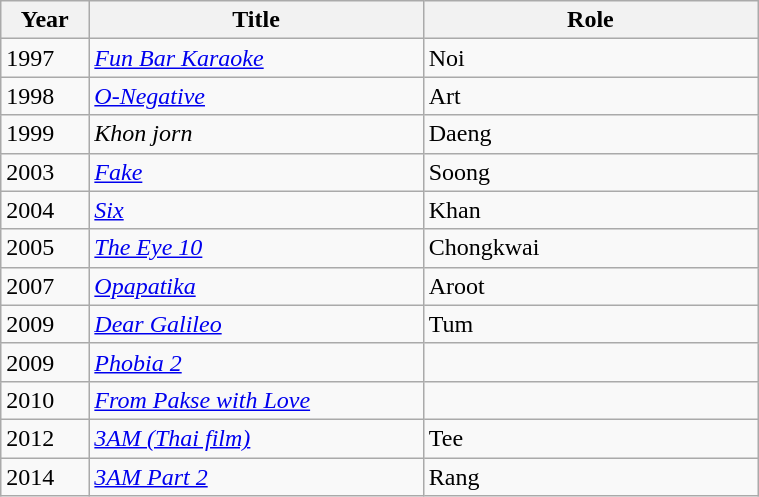<table class="wikitable sortable" width=40%>
<tr>
<th width=5%>Year</th>
<th width=25%>Title</th>
<th width=25%>Role</th>
</tr>
<tr>
<td>1997</td>
<td><em><a href='#'>Fun Bar Karaoke</a></em></td>
<td>Noi</td>
</tr>
<tr>
<td>1998</td>
<td><em><a href='#'>O-Negative</a></em></td>
<td>Art</td>
</tr>
<tr>
<td>1999</td>
<td><em>Khon jorn</em></td>
<td>Daeng</td>
</tr>
<tr>
<td>2003</td>
<td><em><a href='#'>Fake</a></em></td>
<td>Soong</td>
</tr>
<tr>
<td>2004</td>
<td><em><a href='#'>Six</a></em></td>
<td>Khan</td>
</tr>
<tr>
<td>2005</td>
<td><em><a href='#'>The Eye 10</a></em></td>
<td>Chongkwai</td>
</tr>
<tr>
<td>2007</td>
<td><em><a href='#'>Opapatika</a></em></td>
<td>Aroot</td>
</tr>
<tr>
<td>2009</td>
<td><em><a href='#'>Dear Galileo</a></em></td>
<td>Tum</td>
</tr>
<tr>
<td>2009</td>
<td><em><a href='#'>Phobia 2</a></em></td>
<td></td>
</tr>
<tr>
<td>2010</td>
<td><em><a href='#'>From Pakse with Love</a></em></td>
<td></td>
</tr>
<tr>
<td>2012</td>
<td><em><a href='#'>3AM (Thai film)</a></em></td>
<td>Tee</td>
</tr>
<tr>
<td>2014</td>
<td><em><a href='#'>3AM Part 2</a></em></td>
<td>Rang</td>
</tr>
</table>
